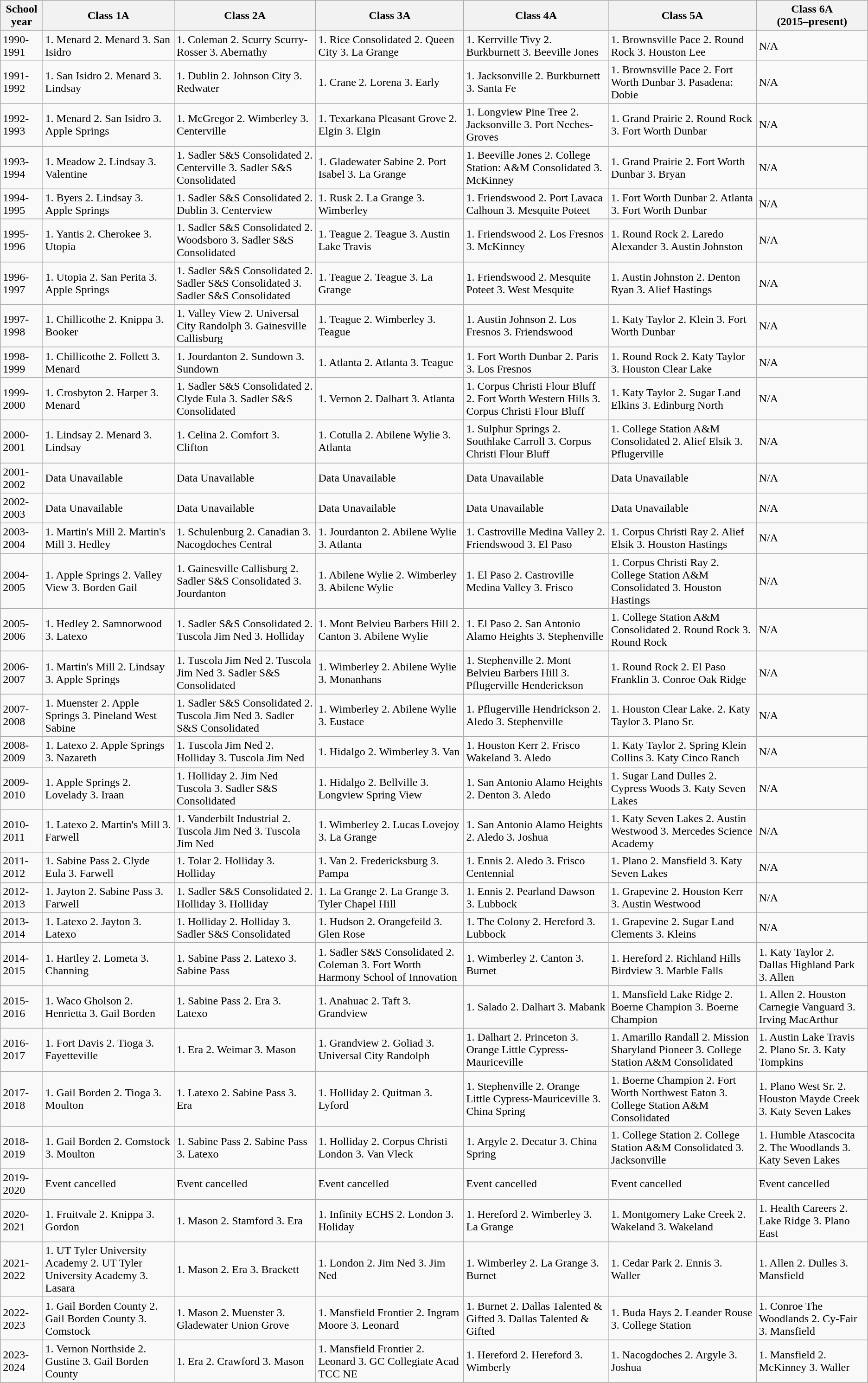<table class="wikitable sortable">
<tr>
<th>School year</th>
<th>Class 1A</th>
<th>Class 2A</th>
<th>Class 3A</th>
<th>Class 4A</th>
<th>Class 5A</th>
<th>Class 6A<br>(2015–present)</th>
</tr>
<tr>
<td>1990-1991</td>
<td>1. Menard 2. Menard 3. San Isidro</td>
<td>1. Coleman 2. Scurry Scurry-Rosser 3. Abernathy</td>
<td>1. Rice Consolidated 2. Queen City 3. La Grange</td>
<td>1. Kerrville Tivy 2. Burkburnett 3. Beeville Jones</td>
<td>1. Brownsville Pace 2. Round Rock 3. Houston Lee</td>
<td>N/A</td>
</tr>
<tr>
<td>1991-1992</td>
<td>1. San Isidro 2. Menard 3. Lindsay</td>
<td>1. Dublin 2. Johnson City 3. Redwater</td>
<td>1. Crane 2. Lorena 3. Early</td>
<td>1. Jacksonville 2. Burkburnett 3. Santa Fe</td>
<td>1. Brownsville Pace 2. Fort Worth Dunbar 3. Pasadena: Dobie</td>
<td>N/A</td>
</tr>
<tr>
<td>1992-1993</td>
<td>1. Menard 2. San Isidro 3. Apple Springs</td>
<td>1. McGregor 2. Wimberley 3. Centerville</td>
<td>1. Texarkana Pleasant Grove 2. Elgin 3. Elgin</td>
<td>1. Longview Pine Tree 2. Jacksonville 3. Port Neches-Groves</td>
<td>1. Grand Prairie 2. Round Rock 3. Fort Worth Dunbar</td>
<td>N/A</td>
</tr>
<tr>
<td>1993-1994</td>
<td>1. Meadow 2. Lindsay 3. Valentine</td>
<td>1. Sadler S&S Consolidated 2. Centerville 3.  Sadler S&S Consolidated</td>
<td>1. Gladewater Sabine 2. Port Isabel 3. La Grange</td>
<td>1. Beeville Jones 2. College Station: A&M Consolidated 3. McKinney</td>
<td>1. Grand Prairie 2. Fort Worth Dunbar 3. Bryan</td>
<td>N/A</td>
</tr>
<tr>
<td>1994-1995</td>
<td>1. Byers 2. Lindsay 3. Apple Springs</td>
<td>1. Sadler S&S Consolidated 2. Dublin 3. Centerview</td>
<td>1. Rusk 2. La Grange 3. Wimberley</td>
<td>1. Friendswood 2. Port Lavaca Calhoun 3. Mesquite Poteet</td>
<td>1. Fort Worth Dunbar 2. Atlanta 3. Fort Worth Dunbar</td>
<td>N/A</td>
</tr>
<tr>
<td>1995-1996</td>
<td>1. Yantis 2. Cherokee 3. Utopia</td>
<td>1. Sadler S&S Consolidated 2. Woodsboro 3. Sadler S&S Consolidated</td>
<td>1. Teague 2. Teague 3. Austin Lake Travis</td>
<td>1. Friendswood 2. Los Fresnos 3. McKinney</td>
<td>1. Round Rock 2. Laredo Alexander 3. Austin Johnston</td>
<td>N/A</td>
</tr>
<tr>
<td>1996-1997</td>
<td>1. Utopia 2. San Perita 3. Apple Springs</td>
<td>1. Sadler S&S Consolidated 2.  Sadler S&S Consolidated 3. Sadler S&S Consolidated</td>
<td>1. Teague 2. Teague 3. La Grange</td>
<td>1. Friendswood 2. Mesquite Poteet 3. West Mesquite</td>
<td>1. Austin Johnston 2. Denton Ryan 3. Alief Hastings</td>
<td>N/A</td>
</tr>
<tr>
<td>1997-1998</td>
<td>1. Chillicothe 2. Knippa 3. Booker</td>
<td>1. Valley View 2. Universal City Randolph 3. Gainesville Callisburg</td>
<td>1. Teague 2. Wimberley 3. Teague</td>
<td>1. Austin Johnson 2. Los Fresnos 3. Friendswood</td>
<td>1. Katy Taylor 2. Klein 3. Fort Worth Dunbar</td>
<td>N/A</td>
</tr>
<tr>
<td>1998-1999</td>
<td>1. Chillicothe 2. Follett 3. Menard</td>
<td>1. Jourdanton 2. Sundown 3. Sundown</td>
<td>1. Atlanta 2. Atlanta 3. Teague</td>
<td>1. Fort Worth Dunbar 2. Paris 3. Los Fresnos</td>
<td>1. Round Rock 2. Katy Taylor 3. Houston Clear Lake</td>
<td>N/A</td>
</tr>
<tr>
<td>1999-2000</td>
<td>1. Crosbyton 2. Harper 3. Menard</td>
<td>1. Sadler S&S Consolidated 2. Clyde Eula 3. Sadler S&S Consolidated</td>
<td>1. Vernon 2. Dalhart 3. Atlanta</td>
<td>1. Corpus Christi Flour Bluff 2. Fort Worth Western Hills 3. Corpus Christi Flour Bluff</td>
<td>1. Katy Taylor 2. Sugar Land Elkins 3. Edinburg North</td>
<td>N/A</td>
</tr>
<tr>
<td>2000-2001</td>
<td>1. Lindsay 2. Menard 3. Lindsay</td>
<td>1. Celina 2. Comfort 3. Clifton</td>
<td>1. Cotulla 2. Abilene Wylie 3. Atlanta</td>
<td>1. Sulphur Springs 2. Southlake Carroll 3. Corpus Christi Flour Bluff</td>
<td>1. College Station A&M Consolidated 2. Alief Elsik 3. Pflugerville</td>
<td>N/A</td>
</tr>
<tr>
<td>2001-2002</td>
<td>Data Unavailable</td>
<td>Data Unavailable</td>
<td>Data Unavailable</td>
<td>Data Unavailable</td>
<td>Data Unavailable</td>
<td>N/A</td>
</tr>
<tr>
<td>2002-2003</td>
<td>Data Unavailable</td>
<td>Data Unavailable</td>
<td>Data Unavailable</td>
<td>Data Unavailable</td>
<td>Data Unavailable</td>
<td>N/A</td>
</tr>
<tr>
<td>2003-2004</td>
<td>1. Martin's Mill 2. Martin's Mill 3. Hedley</td>
<td>1. Schulenburg 2. Canadian 3. Nacogdoches Central</td>
<td>1. Jourdanton 2. Abilene Wylie 3. Atlanta</td>
<td>1. Castroville Medina Valley 2. Friendswood 3. El Paso</td>
<td>1. Corpus Christi Ray 2. Alief Elsik 3. Houston Hastings</td>
<td>N/A</td>
</tr>
<tr>
<td>2004-2005</td>
<td>1. Apple Springs 2. Valley View 3. Borden Gail</td>
<td>1. Gainesville Callisburg 2. Sadler S&S Consolidated 3. Jourdanton</td>
<td>1. Abilene Wylie 2. Wimberley 3. Abilene Wylie</td>
<td>1. El Paso 2. Castroville Medina Valley 3. Frisco</td>
<td>1. Corpus Christi Ray 2. College Station A&M Consolidated 3. Houston Hastings</td>
<td>N/A</td>
</tr>
<tr>
<td>2005-2006</td>
<td>1. Hedley 2. Samnorwood 3. Latexo</td>
<td>1. Sadler S&S Consolidated 2. Tuscola Jim Ned 3. Holliday</td>
<td>1. Mont Belvieu Barbers Hill 2. Canton 3. Abilene Wylie</td>
<td>1. El Paso 2. San Antonio Alamo Heights 3. Stephenville</td>
<td>1. College Station A&M Consolidated 2. Round Rock 3. Round Rock</td>
<td>N/A</td>
</tr>
<tr>
<td>2006-2007</td>
<td>1. Martin's Mill 2. Lindsay 3. Apple Springs</td>
<td>1. Tuscola Jim Ned 2. Tuscola Jim Ned 3. Sadler S&S Consolidated</td>
<td>1. Wimberley 2. Abilene Wylie 3. Monanhans</td>
<td>1. Stephenville 2. Mont Belvieu Barbers Hill 3. Pflugerville Henderickson</td>
<td>1. Round Rock 2. El Paso Franklin 3. Conroe Oak Ridge</td>
<td>N/A</td>
</tr>
<tr>
<td>2007-2008</td>
<td>1. Muenster 2. Apple Springs 3. Pineland West Sabine</td>
<td>1. Sadler S&S Consolidated 2. Tuscola Jim Ned 3. Sadler S&S Consolidated</td>
<td>1. Wimberley 2. Abilene Wylie 3. Eustace</td>
<td>1. Pflugerville Hendrickson 2. Aledo 3. Stephenville</td>
<td>1. Houston Clear Lake. 2. Katy Taylor 3. Plano Sr.</td>
<td>N/A</td>
</tr>
<tr>
<td>2008-2009</td>
<td>1. Latexo 2. Apple Springs 3. Nazareth</td>
<td>1. Tuscola Jim Ned 2. Holliday 3. Tuscola Jim Ned</td>
<td>1. Hidalgo 2. Wimberley 3. Van</td>
<td>1. Houston Kerr 2. Frisco Wakeland 3. Aledo</td>
<td>1. Katy Taylor 2. Spring Klein Collins 3. Katy Cinco Ranch</td>
<td>N/A</td>
</tr>
<tr>
<td>2009-2010</td>
<td>1. Apple Springs 2. Lovelady 3. Iraan</td>
<td>1. Holliday 2. Jim Ned Tuscola 3. Sadler S&S Consolidated</td>
<td>1. Hidalgo 2. Bellville 3. Longview Spring View</td>
<td>1. San Antonio Alamo Heights 2. Denton 3. Aledo</td>
<td>1. Sugar Land Dulles 2. Cypress Woods 3. Katy Seven Lakes</td>
<td>N/A</td>
</tr>
<tr>
<td>2010-2011</td>
<td>1. Latexo 2. Martin's Mill 3. Farwell</td>
<td>1. Vanderbilt Industrial 2. Tuscola Jim Ned 3. Tuscola Jim Ned</td>
<td>1. Wimberley 2. Lucas Lovejoy 3. La Grange</td>
<td>1. San Antonio Alamo Heights 2. Aledo 3. Joshua</td>
<td>1. Katy Seven Lakes 2. Austin Westwood 3. Mercedes Science Academy</td>
<td>N/A</td>
</tr>
<tr>
<td>2011-2012</td>
<td>1. Sabine Pass 2. Clyde Eula 3. Farwell</td>
<td>1. Tolar 2. Holliday 3. Holliday</td>
<td>1. Van 2. Fredericksburg 3. Pampa</td>
<td>1. Ennis 2. Aledo 3. Frisco Centennial</td>
<td>1. Plano 2. Mansfield 3. Katy Seven Lakes</td>
<td>N/A</td>
</tr>
<tr>
<td>2012-2013</td>
<td>1. Jayton 2. Sabine Pass 3. Farwell</td>
<td>1. Sadler S&S Consolidated 2. Holliday 3. Holliday</td>
<td>1. La Grange 2. La Grange 3. Tyler Chapel Hill</td>
<td>1. Ennis 2. Pearland Dawson 3. Lubbock</td>
<td>1. Grapevine 2. Houston Kerr 3. Austin Westwood</td>
<td>N/A</td>
</tr>
<tr>
<td>2013-2014</td>
<td>1. Latexo 2. Jayton 3. Latexo</td>
<td>1. Holliday 2. Holliday 3. Sadler S&S Consolidated</td>
<td>1. Hudson 2. Orangefeild 3. Glen Rose</td>
<td>1. The Colony 2. Hereford 3. Lubbock</td>
<td>1. Grapevine 2. Sugar Land Clements 3. Kleins</td>
<td>N/A</td>
</tr>
<tr>
<td>2014-2015</td>
<td>1. Hartley 2. Lometa 3. Channing</td>
<td>1. Sabine Pass 2. Latexo 3. Sabine Pass</td>
<td>1. Sadler S&S Consolidated 2. Coleman 3. Fort Worth Harmony School of Innovation</td>
<td>1. Wimberley 2. Canton 3. Burnet</td>
<td>1. Hereford 2. Richland Hills Birdview 3. Marble Falls</td>
<td>1. Katy Taylor 2. Dallas Highland Park 3. Allen</td>
</tr>
<tr>
<td>2015-2016</td>
<td>1. Waco Gholson 2. Henrietta 3. Gail Borden</td>
<td>1. Sabine Pass 2. Era 3. Latexo</td>
<td>1. Anahuac 2. Taft 3. Grandview</td>
<td>1. Salado 2. Dalhart 3. Mabank</td>
<td>1. Mansfield Lake Ridge 2. Boerne Champion 3. Boerne Champion</td>
<td>1. Allen 2. Houston Carnegie Vanguard 3. Irving MacArthur</td>
</tr>
<tr>
<td>2016-2017</td>
<td>1. Fort Davis 2. Tioga 3. Fayetteville</td>
<td>1. Era 2. Weimar 3. Mason</td>
<td>1. Grandview 2. Goliad 3. Universal City Randolph</td>
<td>1. Dalhart 2. Princeton 3. Orange Little Cypress-Mauriceville</td>
<td>1. Amarillo Randall 2. Mission Sharyland Pioneer 3. College Station A&M Consolidated</td>
<td>1. Austin Lake Travis 2. Plano Sr. 3. Katy Tompkins</td>
</tr>
<tr>
<td>2017-2018</td>
<td>1. Gail Borden 2. Tioga 3. Moulton</td>
<td>1. Latexo 2. Sabine Pass 3. Era</td>
<td>1. Holliday 2. Quitman 3. Lyford</td>
<td>1. Stephenville 2. Orange Little Cypress-Mauriceville 3. China Spring</td>
<td>1. Boerne Champion 2. Fort Worth Northwest Eaton 3. College Station A&M Consolidated</td>
<td>1. Plano West Sr. 2. Houston Mayde Creek 3. Katy Seven Lakes</td>
</tr>
<tr>
<td>2018-2019</td>
<td>1. Gail Borden 2. Comstock 3. Moulton</td>
<td>1. Sabine Pass 2. Sabine Pass 3. Latexo</td>
<td>1. Holliday 2. Corpus Christi London 3. Van Vleck</td>
<td>1. Argyle 2. Decatur 3. China Spring</td>
<td>1. College Station 2. College Station A&M Consolidated 3. Jacksonville</td>
<td>1. Humble Atascocita 2. The Woodlands 3. Katy Seven Lakes</td>
</tr>
<tr>
<td>2019-2020</td>
<td>Event cancelled</td>
<td>Event cancelled</td>
<td>Event cancelled</td>
<td>Event cancelled</td>
<td>Event cancelled</td>
<td>Event cancelled</td>
</tr>
<tr>
<td>2020- 2021</td>
<td>1. Fruitvale 2. Knippa 3. Gordon</td>
<td>1. Mason 2. Stamford 3. Era</td>
<td>1. Infinity ECHS 2. London 3. Holiday</td>
<td>1. Hereford 2. Wimberley 3. La Grange</td>
<td>1. Montgomery Lake Creek 2. Wakeland 3. Wakeland</td>
<td>1. Health Careers 2. Lake Ridge 3. Plano East</td>
</tr>
<tr>
<td>2021- 2022</td>
<td>1. UT Tyler University Academy 2. UT Tyler University Academy 3. Lasara</td>
<td>1. Mason 2. Era 3. Brackett</td>
<td>1. London 2. Jim Ned 3. Jim Ned</td>
<td>1. Wimberley 2. La Grange 3. Burnet</td>
<td>1. Cedar Park 2. Ennis 3. Waller</td>
<td>1. Allen 2. Dulles 3. Mansfield</td>
</tr>
<tr>
<td>2022-2023</td>
<td>1. Gail Borden County 2. Gail Borden County 3. Comstock</td>
<td>1. Mason 2. Muenster 3. Gladewater Union Grove</td>
<td>1. Mansfield Frontier 2. Ingram Moore 3. Leonard</td>
<td>1. Burnet 2. Dallas Talented & Gifted 3. Dallas Talented & Gifted</td>
<td>1. Buda Hays 2. Leander Rouse 3. College Station</td>
<td>1. Conroe The Woodlands 2. Cy-Fair 3. Mansfield</td>
</tr>
<tr>
<td>2023-2024</td>
<td>1. Vernon Northside 2. Gustine 3. Gail Borden County</td>
<td>1. Era 2. Crawford 3. Mason</td>
<td>1. Mansfield Frontier 2. Leonard 3. GC Collegiate Acad TCC NE</td>
<td>1. Hereford 2. Hereford 3. Wimberly</td>
<td>1. Nacogdoches 2. Argyle 3. Joshua</td>
<td>1. Mansfield 2. McKinney 3. Waller</td>
</tr>
</table>
